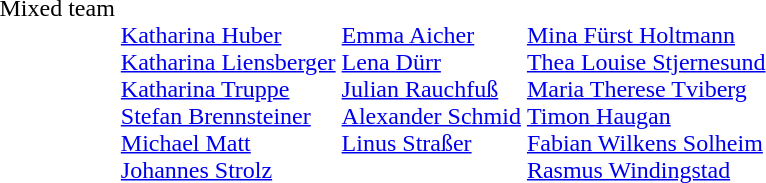<table>
<tr valign="top">
<td>Mixed team<br></td>
<td><br><a href='#'>Katharina Huber</a><br><a href='#'>Katharina Liensberger</a><br><a href='#'>Katharina Truppe</a><br><a href='#'>Stefan Brennsteiner</a><br><a href='#'>Michael Matt</a><br><a href='#'>Johannes Strolz</a></td>
<td><br><a href='#'>Emma Aicher</a><br><a href='#'>Lena Dürr</a><br><a href='#'>Julian Rauchfuß</a><br><a href='#'>Alexander Schmid</a><br><a href='#'>Linus Straßer</a></td>
<td><br><a href='#'>Mina Fürst Holtmann</a><br><a href='#'>Thea Louise Stjernesund</a><br><a href='#'>Maria Therese Tviberg</a><br><a href='#'>Timon Haugan</a><br><a href='#'>Fabian Wilkens Solheim</a><br><a href='#'>Rasmus Windingstad</a></td>
</tr>
</table>
